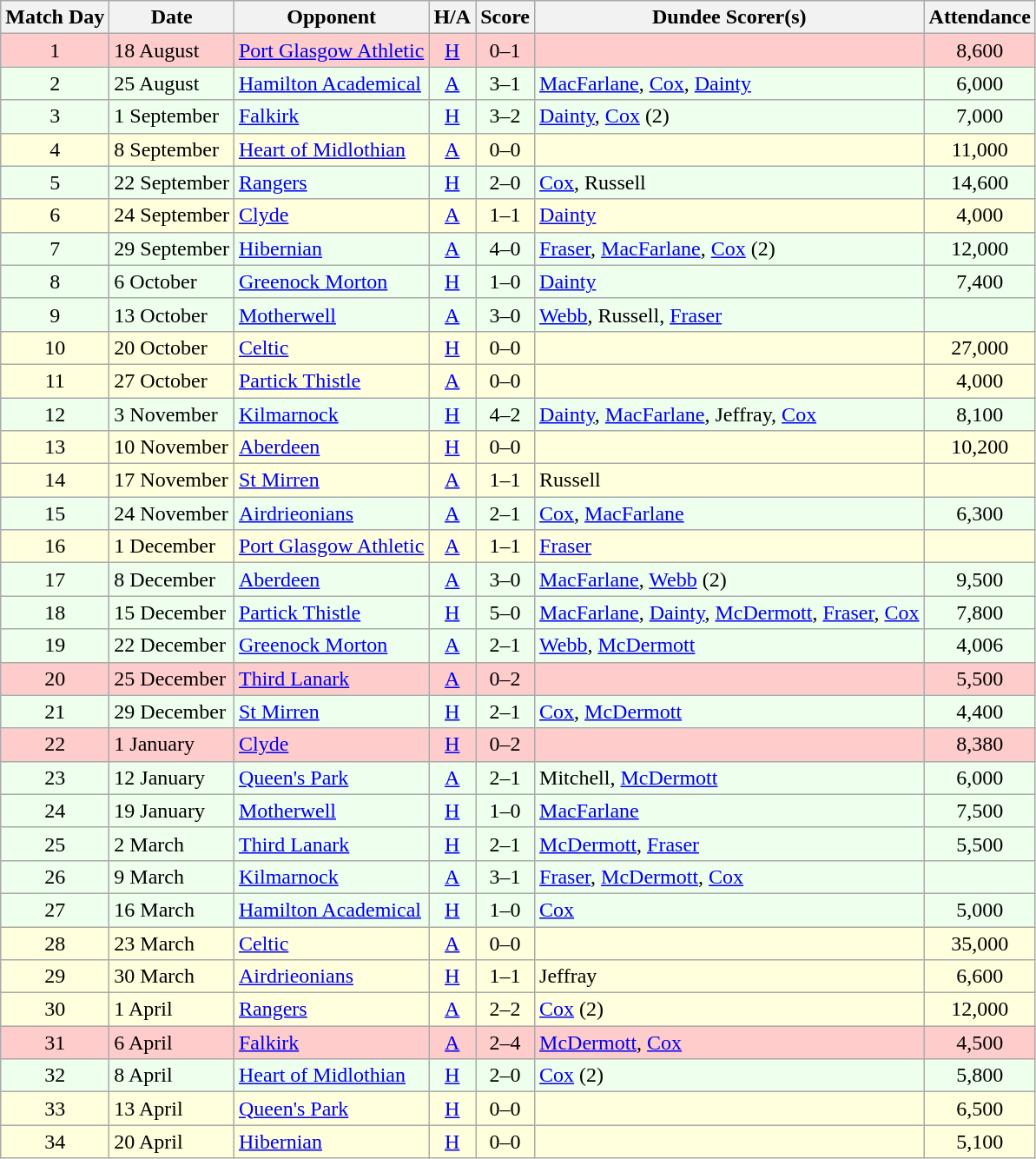<table class="wikitable" style="text-align:center">
<tr>
<th>Match Day</th>
<th>Date</th>
<th>Opponent</th>
<th>H/A</th>
<th>Score</th>
<th>Dundee Scorer(s)</th>
<th>Attendance</th>
</tr>
<tr bgcolor="#FFCCCC">
<td>1</td>
<td align="left">18 August</td>
<td align="left"><a href='#'>Port Glasgow Athletic</a></td>
<td><a href='#'>H</a></td>
<td>0–1</td>
<td align="left"></td>
<td>8,600</td>
</tr>
<tr bgcolor="#EEFFEE">
<td>2</td>
<td align="left">25 August</td>
<td align="left"><a href='#'>Hamilton Academical</a></td>
<td><a href='#'>A</a></td>
<td>3–1</td>
<td align="left"><a href='#'>MacFarlane</a>, <a href='#'>Cox</a>, <a href='#'>Dainty</a></td>
<td>6,000</td>
</tr>
<tr bgcolor="#EEFFEE">
<td>3</td>
<td align="left">1 September</td>
<td align="left"><a href='#'>Falkirk</a></td>
<td><a href='#'>H</a></td>
<td>3–2</td>
<td align="left"><a href='#'>Dainty</a>, <a href='#'>Cox</a> (2)</td>
<td>7,000</td>
</tr>
<tr bgcolor="#FFFFDD">
<td>4</td>
<td align="left">8 September</td>
<td align="left"><a href='#'>Heart of Midlothian</a></td>
<td><a href='#'>A</a></td>
<td>0–0</td>
<td align="left"></td>
<td>11,000</td>
</tr>
<tr bgcolor="#EEFFEE">
<td>5</td>
<td align="left">22 September</td>
<td align="left"><a href='#'>Rangers</a></td>
<td><a href='#'>H</a></td>
<td>2–0</td>
<td align="left"><a href='#'>Cox</a>, Russell</td>
<td>14,600</td>
</tr>
<tr bgcolor="#FFFFDD">
<td>6</td>
<td align="left">24 September</td>
<td align="left"><a href='#'>Clyde</a></td>
<td><a href='#'>A</a></td>
<td>1–1</td>
<td align="left"><a href='#'>Dainty</a></td>
<td>4,000</td>
</tr>
<tr bgcolor="#EEFFEE">
<td>7</td>
<td align="left">29 September</td>
<td align="left"><a href='#'>Hibernian</a></td>
<td><a href='#'>A</a></td>
<td>4–0</td>
<td align="left"><a href='#'>Fraser</a>, <a href='#'>MacFarlane</a>, <a href='#'>Cox</a> (2)</td>
<td>12,000</td>
</tr>
<tr bgcolor="#EEFFEE">
<td>8</td>
<td align="left">6 October</td>
<td align="left"><a href='#'>Greenock Morton</a></td>
<td><a href='#'>H</a></td>
<td>1–0</td>
<td align="left"><a href='#'>Dainty</a></td>
<td>7,400</td>
</tr>
<tr bgcolor="#EEFFEE">
<td>9</td>
<td align="left">13 October</td>
<td align="left"><a href='#'>Motherwell</a></td>
<td><a href='#'>A</a></td>
<td>3–0</td>
<td align="left"><a href='#'>Webb</a>, Russell, <a href='#'>Fraser</a></td>
<td></td>
</tr>
<tr bgcolor="#FFFFDD">
<td>10</td>
<td align="left">20 October</td>
<td align="left"><a href='#'>Celtic</a></td>
<td><a href='#'>H</a></td>
<td>0–0</td>
<td align="left"></td>
<td>27,000</td>
</tr>
<tr bgcolor="#FFFFDD">
<td>11</td>
<td align="left">27 October</td>
<td align="left"><a href='#'>Partick Thistle</a></td>
<td><a href='#'>A</a></td>
<td>0–0</td>
<td align="left"></td>
<td>4,000</td>
</tr>
<tr bgcolor="#EEFFEE">
<td>12</td>
<td align="left">3 November</td>
<td align="left"><a href='#'>Kilmarnock</a></td>
<td><a href='#'>H</a></td>
<td>4–2</td>
<td align="left"><a href='#'>Dainty</a>, <a href='#'>MacFarlane</a>, Jeffray, <a href='#'>Cox</a></td>
<td>8,100</td>
</tr>
<tr bgcolor="#FFFFDD">
<td>13</td>
<td align="left">10 November</td>
<td align="left"><a href='#'>Aberdeen</a></td>
<td><a href='#'>H</a></td>
<td>0–0</td>
<td align="left"></td>
<td>10,200</td>
</tr>
<tr bgcolor="#FFFFDD">
<td>14</td>
<td align="left">17 November</td>
<td align="left"><a href='#'>St Mirren</a></td>
<td><a href='#'>A</a></td>
<td>1–1</td>
<td align="left">Russell</td>
<td></td>
</tr>
<tr bgcolor="#EEFFEE">
<td>15</td>
<td align="left">24 November</td>
<td align="left"><a href='#'>Airdrieonians</a></td>
<td><a href='#'>A</a></td>
<td>2–1</td>
<td align="left"><a href='#'>Cox</a>, <a href='#'>MacFarlane</a></td>
<td>6,300</td>
</tr>
<tr bgcolor="#FFFFDD">
<td>16</td>
<td align="left">1 December</td>
<td align="left"><a href='#'>Port Glasgow Athletic</a></td>
<td><a href='#'>A</a></td>
<td>1–1</td>
<td align="left"><a href='#'>Fraser</a></td>
<td></td>
</tr>
<tr bgcolor="#EEFFEE">
<td>17</td>
<td align="left">8 December</td>
<td align="left"><a href='#'>Aberdeen</a></td>
<td><a href='#'>A</a></td>
<td>3–0</td>
<td align="left"><a href='#'>MacFarlane</a>, <a href='#'>Webb</a> (2)</td>
<td>9,500</td>
</tr>
<tr bgcolor="#EEFFEE">
<td>18</td>
<td align="left">15 December</td>
<td align="left"><a href='#'>Partick Thistle</a></td>
<td><a href='#'>H</a></td>
<td>5–0</td>
<td align="left"><a href='#'>MacFarlane</a>, <a href='#'>Dainty</a>, <a href='#'>McDermott</a>, <a href='#'>Fraser</a>, <a href='#'>Cox</a></td>
<td>7,800</td>
</tr>
<tr bgcolor="#EEFFEE">
<td>19</td>
<td align="left">22 December</td>
<td align="left"><a href='#'>Greenock Morton</a></td>
<td><a href='#'>A</a></td>
<td>2–1</td>
<td align="left"><a href='#'>Webb</a>, <a href='#'>McDermott</a></td>
<td>4,006</td>
</tr>
<tr bgcolor="#FFCCCC">
<td>20</td>
<td align="left">25 December</td>
<td align="left"><a href='#'>Third Lanark</a></td>
<td><a href='#'>A</a></td>
<td>0–2</td>
<td align="left"></td>
<td>5,500</td>
</tr>
<tr bgcolor="#EEFFEE">
<td>21</td>
<td align="left">29 December</td>
<td align="left"><a href='#'>St Mirren</a></td>
<td><a href='#'>H</a></td>
<td>2–1</td>
<td align="left"><a href='#'>Cox</a>, <a href='#'>McDermott</a></td>
<td>4,400</td>
</tr>
<tr bgcolor="#FFCCCC">
<td>22</td>
<td align="left">1 January</td>
<td align="left"><a href='#'>Clyde</a></td>
<td><a href='#'>H</a></td>
<td>0–2</td>
<td align="left"></td>
<td>8,380</td>
</tr>
<tr bgcolor="#EEFFEE">
<td>23</td>
<td align="left">12 January</td>
<td align="left"><a href='#'>Queen's Park</a></td>
<td><a href='#'>A</a></td>
<td>2–1</td>
<td align="left">Mitchell, <a href='#'>McDermott</a></td>
<td>6,000</td>
</tr>
<tr bgcolor="#EEFFEE">
<td>24</td>
<td align="left">19 January</td>
<td align="left"><a href='#'>Motherwell</a></td>
<td><a href='#'>H</a></td>
<td>1–0</td>
<td align="left"><a href='#'>MacFarlane</a></td>
<td>7,500</td>
</tr>
<tr bgcolor="#EEFFEE">
<td>25</td>
<td align="left">2 March</td>
<td align="left"><a href='#'>Third Lanark</a></td>
<td><a href='#'>H</a></td>
<td>2–1</td>
<td align="left"><a href='#'>McDermott</a>, <a href='#'>Fraser</a></td>
<td>5,500</td>
</tr>
<tr bgcolor="#EEFFEE">
<td>26</td>
<td align="left">9 March</td>
<td align="left"><a href='#'>Kilmarnock</a></td>
<td><a href='#'>A</a></td>
<td>3–1</td>
<td align="left"><a href='#'>Fraser</a>, <a href='#'>McDermott</a>, <a href='#'>Cox</a></td>
<td></td>
</tr>
<tr bgcolor="#EEFFEE">
<td>27</td>
<td align="left">16 March</td>
<td align="left"><a href='#'>Hamilton Academical</a></td>
<td><a href='#'>H</a></td>
<td>1–0</td>
<td align="left"><a href='#'>Cox</a></td>
<td>5,000</td>
</tr>
<tr bgcolor="#FFFFDD">
<td>28</td>
<td align="left">23 March</td>
<td align="left"><a href='#'>Celtic</a></td>
<td><a href='#'>A</a></td>
<td>0–0</td>
<td align="left"></td>
<td>35,000</td>
</tr>
<tr bgcolor="#FFFFDD">
<td>29</td>
<td align="left">30 March</td>
<td align="left"><a href='#'>Airdrieonians</a></td>
<td><a href='#'>H</a></td>
<td>1–1</td>
<td align="left">Jeffray</td>
<td>6,600</td>
</tr>
<tr bgcolor="#FFFFDD">
<td>30</td>
<td align="left">1 April</td>
<td align="left"><a href='#'>Rangers</a></td>
<td><a href='#'>A</a></td>
<td>2–2</td>
<td align="left"><a href='#'>Cox</a> (2)</td>
<td>12,000</td>
</tr>
<tr bgcolor="#FFCCCC">
<td>31</td>
<td align="left">6 April</td>
<td align="left"><a href='#'>Falkirk</a></td>
<td><a href='#'>A</a></td>
<td>2–4</td>
<td align="left"><a href='#'>McDermott</a>, <a href='#'>Cox</a></td>
<td>4,500</td>
</tr>
<tr bgcolor="#EEFFEE">
<td>32</td>
<td align="left">8 April</td>
<td align="left"><a href='#'>Heart of Midlothian</a></td>
<td><a href='#'>H</a></td>
<td>2–0</td>
<td align="left"><a href='#'>Cox</a> (2)</td>
<td>5,800</td>
</tr>
<tr bgcolor="#FFFFDD">
<td>33</td>
<td align="left">13 April</td>
<td align="left"><a href='#'>Queen's Park</a></td>
<td><a href='#'>H</a></td>
<td>0–0</td>
<td></td>
<td>6,500</td>
</tr>
<tr bgcolor="#FFFFDD">
<td>34</td>
<td align="left">20 April</td>
<td align="left"><a href='#'>Hibernian</a></td>
<td><a href='#'>H</a></td>
<td>0–0</td>
<td></td>
<td>5,100</td>
</tr>
</table>
